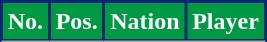<table class="wikitable sortable">
<tr>
<th style="background:#009943; color:white; border:2px solid #002974;" scope="col">No.</th>
<th style="background:#009943; color:white; border:2px solid #002974;" scope="col">Pos.</th>
<th style="background:#009943; color:white; border:2px solid #002974;" scope="col">Nation</th>
<th style="background:#009943; color:white; border:2px solid #002974;" scope="col">Player</th>
</tr>
<tr>
</tr>
</table>
